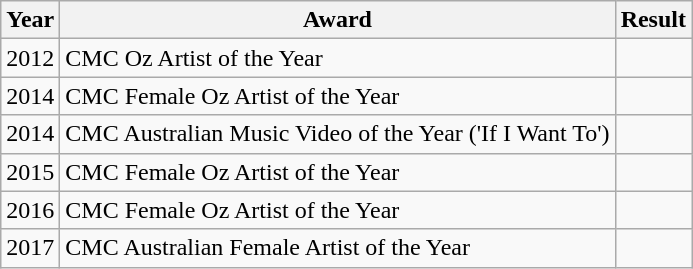<table class="wikitable">
<tr>
<th>Year</th>
<th>Award</th>
<th>Result</th>
</tr>
<tr>
<td>2012</td>
<td>CMC Oz Artist of the Year</td>
<td></td>
</tr>
<tr>
<td>2014</td>
<td>CMC Female Oz Artist of the Year</td>
<td></td>
</tr>
<tr>
<td>2014</td>
<td>CMC Australian Music Video of the Year ('If I Want To')</td>
<td></td>
</tr>
<tr>
<td>2015</td>
<td>CMC Female Oz Artist of the Year</td>
<td></td>
</tr>
<tr>
<td>2016</td>
<td>CMC Female Oz Artist of the Year</td>
<td></td>
</tr>
<tr>
<td>2017</td>
<td>CMC Australian Female Artist of the Year</td>
<td></td>
</tr>
</table>
